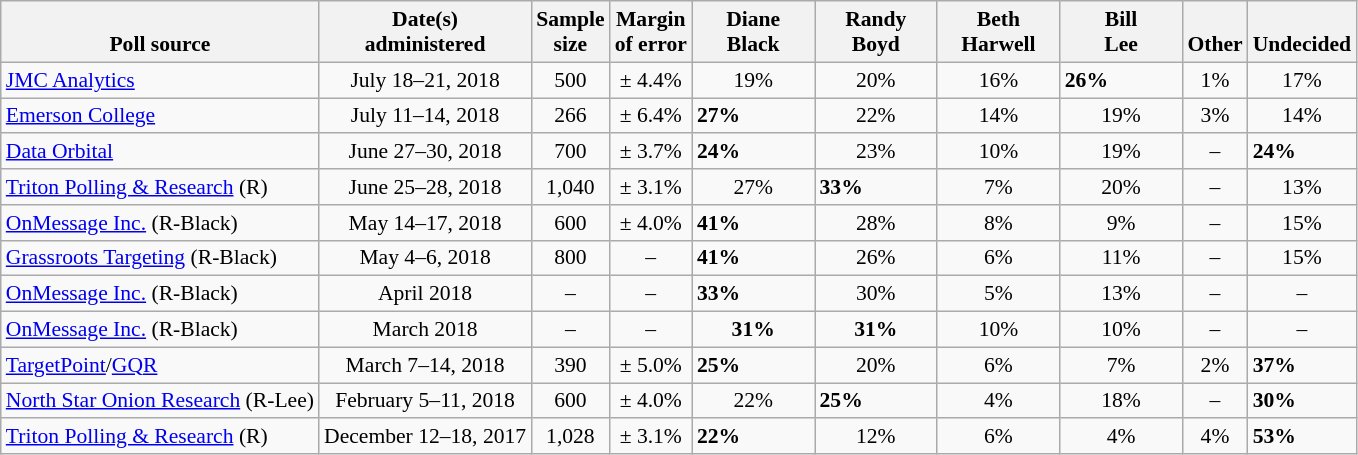<table class="wikitable" style="font-size:90%;">
<tr valign=bottom>
<th>Poll source</th>
<th>Date(s)<br>administered</th>
<th>Sample<br>size</th>
<th>Margin<br>of error</th>
<th style="width:75px;">Diane<br>Black</th>
<th style="width:75px;">Randy<br>Boyd</th>
<th style="width:75px;">Beth<br>Harwell</th>
<th style="width:75px;">Bill<br>Lee</th>
<th>Other</th>
<th>Undecided</th>
</tr>
<tr>
<td><a href='#'>JMC Analytics</a></td>
<td align=center>July 18–21, 2018</td>
<td align=center>500</td>
<td align=center>± 4.4%</td>
<td align=center>19%</td>
<td align=center>20%</td>
<td align=center>16%</td>
<td><strong>26%</strong></td>
<td align=center>1%</td>
<td align=center>17%</td>
</tr>
<tr>
<td><a href='#'>Emerson College</a></td>
<td align=center>July 11–14, 2018</td>
<td align=center>266</td>
<td align=center>± 6.4%</td>
<td><strong>27%</strong></td>
<td align=center>22%</td>
<td align=center>14%</td>
<td align=center>19%</td>
<td align=center>3%</td>
<td align=center>14%</td>
</tr>
<tr>
<td><a href='#'>Data Orbital</a></td>
<td align=center>June 27–30, 2018</td>
<td align=center>700</td>
<td align=center>± 3.7%</td>
<td><strong>24%</strong></td>
<td align=center>23%</td>
<td align=center>10%</td>
<td align=center>19%</td>
<td align=center>–</td>
<td><strong>24%</strong></td>
</tr>
<tr>
<td><a href='#'>Triton Polling & Research</a> (R)</td>
<td align=center>June 25–28, 2018</td>
<td align=center>1,040</td>
<td align=center>± 3.1%</td>
<td align=center>27%</td>
<td><strong>33%</strong></td>
<td align=center>7%</td>
<td align=center>20%</td>
<td align=center>–</td>
<td align=center>13%</td>
</tr>
<tr>
<td><a href='#'>OnMessage Inc.</a> (R-Black)</td>
<td align=center>May 14–17, 2018</td>
<td align=center>600</td>
<td align=center>± 4.0%</td>
<td><strong>41%</strong></td>
<td align=center>28%</td>
<td align=center>8%</td>
<td align=center>9%</td>
<td align=center>–</td>
<td align=center>15%</td>
</tr>
<tr>
<td><a href='#'>Grassroots Targeting</a> (R-Black)</td>
<td align=center>May 4–6, 2018</td>
<td align=center>800</td>
<td align=center>–</td>
<td><strong>41%</strong></td>
<td align=center>26%</td>
<td align=center>6%</td>
<td align=center>11%</td>
<td align=center>–</td>
<td align=center>15%</td>
</tr>
<tr>
<td><a href='#'>OnMessage Inc.</a> (R-Black)</td>
<td align=center>April 2018</td>
<td align=center>–</td>
<td align=center>–</td>
<td><strong>33%</strong></td>
<td align=center>30%</td>
<td align=center>5%</td>
<td align=center>13%</td>
<td align=center>–</td>
<td align=center>–</td>
</tr>
<tr>
<td><a href='#'>OnMessage Inc.</a> (R-Black)</td>
<td align=center>March 2018</td>
<td align=center>–</td>
<td align=center>–</td>
<td align=center><strong>31%</strong></td>
<td align=center><strong>31%</strong></td>
<td align=center>10%</td>
<td align=center>10%</td>
<td align=center>–</td>
<td align=center>–</td>
</tr>
<tr>
<td><a href='#'>TargetPoint</a>/<a href='#'>GQR</a></td>
<td align=center>March 7–14, 2018</td>
<td align=center>390</td>
<td align=center>± 5.0%</td>
<td><strong>25%</strong></td>
<td align=center>20%</td>
<td align=center>6%</td>
<td align=center>7%</td>
<td align=center>2%</td>
<td><strong>37%</strong></td>
</tr>
<tr>
<td><a href='#'>North Star Onion Research</a> (R-Lee)</td>
<td align=center>February 5–11, 2018</td>
<td align=center>600</td>
<td align=center>± 4.0%</td>
<td align=center>22%</td>
<td><strong>25%</strong></td>
<td align=center>4%</td>
<td align=center>18%</td>
<td align=center>–</td>
<td><strong>30%</strong></td>
</tr>
<tr>
<td><a href='#'>Triton Polling & Research</a> (R)</td>
<td align=center>December 12–18, 2017</td>
<td align=center>1,028</td>
<td align=center>± 3.1%</td>
<td><strong>22%</strong></td>
<td align=center>12%</td>
<td align=center>6%</td>
<td align=center>4%</td>
<td align=center>4%</td>
<td><strong>53%</strong></td>
</tr>
</table>
